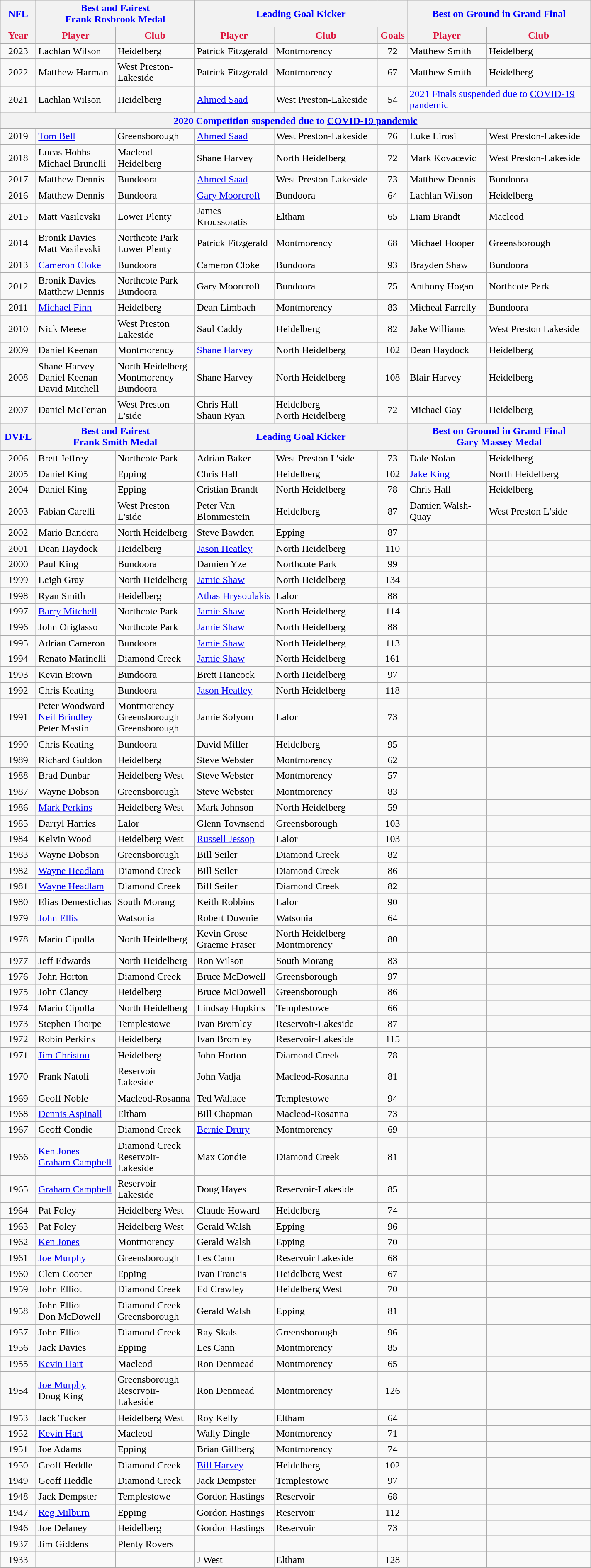<table class="wikitable">
<tr>
<th style="color:blue">NFL</th>
<th style="color:blue" colspan="2">Best and Fairest<br> Frank Rosbrook Medal</th>
<th style="color:blue" colspan="3">Leading Goal Kicker</th>
<th style="color:blue" colspan="2">Best on Ground in Grand Final</th>
</tr>
<tr>
<th style="color:crimson; width:50px;">Year</th>
<th style="color:crimson; width:120px;">Player</th>
<th style="color:crimson; width:120px;">Club</th>
<th style="color:crimson; width:120px;">Player</th>
<th style="color:crimson; width:160px;">Club</th>
<th style="color:crimson; width:40px;">Goals</th>
<th style="color:crimson; width:120px;">Player</th>
<th style="color:crimson; width:160px;">Club</th>
</tr>
<tr>
<td style="text-align:center;">2023</td>
<td>Lachlan Wilson</td>
<td>Heidelberg</td>
<td>Patrick Fitzgerald</td>
<td>Montmorency</td>
<td style="text-align:center;">72</td>
<td>Matthew Smith</td>
<td>Heidelberg</td>
</tr>
<tr>
<td style="text-align:center;">2022</td>
<td>Matthew Harman</td>
<td>West Preston-Lakeside</td>
<td>Patrick Fitzgerald</td>
<td>Montmorency</td>
<td style="text-align:center;">67</td>
<td>Matthew Smith</td>
<td>Heidelberg</td>
</tr>
<tr>
<td style="text-align:center;">2021</td>
<td>Lachlan Wilson</td>
<td>Heidelberg</td>
<td><a href='#'>Ahmed Saad</a></td>
<td>West Preston-Lakeside</td>
<td style="text-align:center;">54</td>
<td style="color:blue" colspan="2">2021 Finals suspended due to <a href='#'>COVID-19 pandemic</a></td>
</tr>
<tr>
<th style="color:blue" colspan="8">2020 Competition suspended due to <a href='#'>COVID-19 pandemic</a></th>
</tr>
<tr>
<td style="text-align:center;">2019</td>
<td><a href='#'>Tom Bell</a></td>
<td>Greensborough</td>
<td><a href='#'>Ahmed Saad</a></td>
<td>West Preston-Lakeside</td>
<td style="text-align:center;">76</td>
<td>Luke Lirosi</td>
<td>West Preston-Lakeside</td>
</tr>
<tr>
<td style="text-align:center;">2018</td>
<td>Lucas Hobbs<br>Michael Brunelli</td>
<td>Macleod<br>Heidelberg</td>
<td>Shane Harvey</td>
<td>North Heidelberg</td>
<td style="text-align:center;">72</td>
<td>Mark Kovacevic</td>
<td>West Preston-Lakeside</td>
</tr>
<tr>
<td style="text-align:center;">2017</td>
<td>Matthew Dennis</td>
<td>Bundoora</td>
<td><a href='#'>Ahmed Saad</a></td>
<td>West Preston-Lakeside</td>
<td style="text-align:center;">73</td>
<td>Matthew Dennis</td>
<td>Bundoora</td>
</tr>
<tr>
<td style="text-align:center;">2016</td>
<td>Matthew Dennis</td>
<td>Bundoora</td>
<td><a href='#'>Gary Moorcroft</a></td>
<td>Bundoora</td>
<td style="text-align:center;">64</td>
<td>Lachlan Wilson</td>
<td>Heidelberg</td>
</tr>
<tr>
<td style="text-align:center;">2015</td>
<td>Matt Vasilevski</td>
<td>Lower Plenty</td>
<td>James Kroussoratis</td>
<td>Eltham</td>
<td style="text-align:center;">65</td>
<td>Liam Brandt</td>
<td>Macleod</td>
</tr>
<tr>
<td style="text-align:center;">2014</td>
<td>Bronik Davies <br>Matt Vasilevski  <br></td>
<td>Northcote Park <br> Lower Plenty</td>
<td>Patrick Fitzgerald</td>
<td>Montmorency</td>
<td style="text-align:center;">68</td>
<td>Michael Hooper</td>
<td>Greensborough</td>
</tr>
<tr>
<td style="text-align:center;">2013</td>
<td><a href='#'>Cameron Cloke</a></td>
<td>Bundoora</td>
<td>Cameron Cloke</td>
<td>Bundoora</td>
<td style="text-align:center;">93</td>
<td>Brayden Shaw</td>
<td>Bundoora</td>
</tr>
<tr>
<td style="text-align:center;">2012</td>
<td>Bronik Davies <br>Matthew Dennis</td>
<td>Northcote Park <br> Bundoora</td>
<td>Gary Moorcroft</td>
<td>Bundoora</td>
<td style="text-align:center;">75</td>
<td>Anthony Hogan</td>
<td>Northcote Park</td>
</tr>
<tr>
<td style="text-align:center;">2011</td>
<td><a href='#'>Michael Finn</a></td>
<td>Heidelberg</td>
<td>Dean Limbach</td>
<td>Montmorency</td>
<td style="text-align:center;">83</td>
<td>Micheal Farrelly</td>
<td>Bundoora</td>
</tr>
<tr>
<td style="text-align:center;">2010</td>
<td>Nick Meese</td>
<td>West Preston Lakeside</td>
<td>Saul Caddy</td>
<td>Heidelberg</td>
<td style="text-align:center;">82</td>
<td>Jake Williams</td>
<td>West Preston Lakeside</td>
</tr>
<tr>
<td style="text-align:center;">2009</td>
<td>Daniel Keenan</td>
<td>Montmorency</td>
<td><a href='#'>Shane Harvey</a></td>
<td>North Heidelberg</td>
<td style="text-align:center;">102</td>
<td>Dean Haydock</td>
<td>Heidelberg</td>
</tr>
<tr>
<td style="text-align:center;">2008</td>
<td>Shane Harvey <br> Daniel Keenan <br> David Mitchell</td>
<td>North Heidelberg <br> Montmorency  <br> Bundoora</td>
<td>Shane Harvey</td>
<td>North Heidelberg</td>
<td style="text-align:center;">108</td>
<td>Blair Harvey</td>
<td>Heidelberg</td>
</tr>
<tr>
<td style="text-align:center;">2007</td>
<td>Daniel McFerran</td>
<td>West Preston L'side</td>
<td>Chris Hall <br> Shaun Ryan</td>
<td>Heidelberg <br> North Heidelberg</td>
<td style="text-align:center;">72</td>
<td>Michael Gay</td>
<td>Heidelberg</td>
</tr>
<tr>
<th style="color:blue">DVFL</th>
<th style="color:blue" colspan="2">Best and Fairest<br> Frank Smith Medal</th>
<th style="color:blue" colspan="3">Leading Goal Kicker</th>
<th style="color:blue" colspan="2">Best on Ground in Grand Final<br> Gary Massey Medal</th>
</tr>
<tr>
<td style="text-align:center;">2006</td>
<td>Brett Jeffrey</td>
<td>Northcote Park</td>
<td>Adrian Baker</td>
<td>West Preston L'side</td>
<td style="text-align:center;">73</td>
<td>Dale Nolan</td>
<td>Heidelberg</td>
</tr>
<tr>
<td style="text-align:center;">2005</td>
<td>Daniel King</td>
<td>Epping</td>
<td>Chris Hall</td>
<td>Heidelberg</td>
<td style="text-align:center;">102</td>
<td><a href='#'>Jake King</a></td>
<td>North Heidelberg</td>
</tr>
<tr>
<td style="text-align:center;">2004</td>
<td>Daniel King</td>
<td>Epping</td>
<td>Cristian Brandt</td>
<td>North Heidelberg</td>
<td style="text-align:center;">78</td>
<td>Chris Hall</td>
<td>Heidelberg</td>
</tr>
<tr>
<td style="text-align:center;">2003</td>
<td>Fabian Carelli</td>
<td>West Preston L'side</td>
<td>Peter Van Blommestein</td>
<td>Heidelberg</td>
<td style="text-align:center;">87</td>
<td>Damien Walsh-Quay</td>
<td>West Preston L'side</td>
</tr>
<tr>
<td style="text-align:center;">2002</td>
<td>Mario Bandera</td>
<td>North Heidelberg</td>
<td>Steve Bawden</td>
<td>Epping</td>
<td style="text-align:center;">87</td>
<td></td>
<td></td>
</tr>
<tr>
<td style="text-align:center;">2001</td>
<td>Dean Haydock</td>
<td>Heidelberg</td>
<td><a href='#'>Jason Heatley</a></td>
<td>North Heidelberg</td>
<td style="text-align:center;">110</td>
<td></td>
<td></td>
</tr>
<tr>
<td style="text-align:center;">2000</td>
<td>Paul King</td>
<td>Bundoora</td>
<td>Damien Yze</td>
<td>Northcote Park</td>
<td style="text-align:center;">99</td>
<td></td>
<td></td>
</tr>
<tr>
<td style="text-align:center;">1999</td>
<td>Leigh Gray</td>
<td>North Heidelberg</td>
<td><a href='#'>Jamie Shaw</a></td>
<td>North Heidelberg</td>
<td style="text-align:center;">134</td>
<td></td>
<td></td>
</tr>
<tr>
<td style="text-align:center;">1998</td>
<td>Ryan Smith</td>
<td>Heidelberg</td>
<td><a href='#'>Athas Hrysoulakis</a></td>
<td>Lalor</td>
<td style="text-align:center;">88</td>
<td></td>
<td></td>
</tr>
<tr>
<td style="text-align:center;">1997</td>
<td><a href='#'>Barry Mitchell</a></td>
<td>Northcote Park</td>
<td><a href='#'>Jamie Shaw</a></td>
<td>North Heidelberg</td>
<td style="text-align:center;">114</td>
<td></td>
<td></td>
</tr>
<tr>
<td style="text-align:center;">1996</td>
<td>John Origlasso</td>
<td>Northcote Park</td>
<td><a href='#'>Jamie Shaw</a></td>
<td>North Heidelberg</td>
<td style="text-align:center;">88</td>
<td></td>
<td></td>
</tr>
<tr>
<td style="text-align:center;">1995</td>
<td>Adrian Cameron</td>
<td>Bundoora</td>
<td><a href='#'>Jamie Shaw</a></td>
<td>North Heidelberg</td>
<td style="text-align:center;">113</td>
<td></td>
<td></td>
</tr>
<tr>
<td style="text-align:center;">1994</td>
<td>Renato Marinelli</td>
<td>Diamond Creek</td>
<td><a href='#'>Jamie Shaw</a></td>
<td>North Heidelberg</td>
<td style="text-align:center;">161</td>
<td></td>
<td></td>
</tr>
<tr>
<td style="text-align:center;">1993</td>
<td>Kevin Brown</td>
<td>Bundoora</td>
<td>Brett Hancock</td>
<td>North Heidelberg</td>
<td style="text-align:center;">97</td>
<td></td>
<td></td>
</tr>
<tr>
<td style="text-align:center;">1992</td>
<td>Chris Keating</td>
<td>Bundoora</td>
<td><a href='#'>Jason Heatley</a></td>
<td>North Heidelberg</td>
<td style="text-align:center;">118</td>
<td></td>
<td></td>
</tr>
<tr>
<td style="text-align:center;">1991</td>
<td>Peter Woodward <br> <a href='#'>Neil Brindley</a> <br> Peter Mastin</td>
<td>Montmorency <br> Greensborough <br> Greensborough</td>
<td>Jamie Solyom</td>
<td>Lalor</td>
<td style="text-align:center;">73</td>
<td></td>
<td></td>
</tr>
<tr>
<td style="text-align:center;">1990</td>
<td>Chris Keating</td>
<td>Bundoora</td>
<td>David Miller</td>
<td>Heidelberg</td>
<td style="text-align:center;">95</td>
<td></td>
<td></td>
</tr>
<tr>
<td style="text-align:center;">1989</td>
<td>Richard Guldon</td>
<td>Heidelberg</td>
<td>Steve Webster</td>
<td>Montmorency</td>
<td style="text-align:center;">62</td>
<td></td>
<td></td>
</tr>
<tr>
<td style="text-align:center;">1988</td>
<td>Brad Dunbar</td>
<td>Heidelberg West</td>
<td>Steve Webster</td>
<td>Montmorency</td>
<td style="text-align:center;">57</td>
<td></td>
<td></td>
</tr>
<tr>
<td style="text-align:center;">1987</td>
<td>Wayne Dobson</td>
<td>Greensborough</td>
<td>Steve Webster</td>
<td>Montmorency</td>
<td style="text-align:center;">83</td>
<td></td>
<td></td>
</tr>
<tr>
<td style="text-align:center;">1986</td>
<td><a href='#'>Mark Perkins</a></td>
<td>Heidelberg West</td>
<td>Mark Johnson</td>
<td>North Heidelberg</td>
<td style="text-align:center;">59</td>
<td></td>
<td></td>
</tr>
<tr>
<td style="text-align:center;">1985</td>
<td>Darryl Harries</td>
<td>Lalor</td>
<td>Glenn Townsend</td>
<td>Greensborough</td>
<td style="text-align:center;">103</td>
<td></td>
<td></td>
</tr>
<tr>
<td style="text-align:center;">1984</td>
<td>Kelvin Wood</td>
<td>Heidelberg West</td>
<td><a href='#'>Russell Jessop</a></td>
<td>Lalor</td>
<td style="text-align:center;">103</td>
<td></td>
<td></td>
</tr>
<tr>
<td style="text-align:center;">1983</td>
<td>Wayne Dobson</td>
<td>Greensborough</td>
<td>Bill Seiler</td>
<td>Diamond Creek</td>
<td style="text-align:center;">82</td>
<td></td>
<td></td>
</tr>
<tr>
<td style="text-align:center;">1982</td>
<td><a href='#'>Wayne Headlam</a></td>
<td>Diamond Creek</td>
<td>Bill Seiler</td>
<td>Diamond Creek</td>
<td style="text-align:center;">86</td>
<td></td>
<td></td>
</tr>
<tr>
<td style="text-align:center;">1981</td>
<td><a href='#'>Wayne Headlam</a></td>
<td>Diamond Creek</td>
<td>Bill Seiler</td>
<td>Diamond Creek</td>
<td style="text-align:center;">82</td>
<td></td>
<td></td>
</tr>
<tr>
<td style="text-align:center;">1980</td>
<td>Elias Demestichas</td>
<td>South Morang</td>
<td>Keith Robbins</td>
<td>Lalor</td>
<td style="text-align:center;">90</td>
<td></td>
<td></td>
</tr>
<tr>
<td style="text-align:center;">1979</td>
<td><a href='#'>John Ellis</a></td>
<td>Watsonia</td>
<td>Robert Downie</td>
<td>Watsonia</td>
<td style="text-align:center;">64</td>
<td></td>
<td></td>
</tr>
<tr>
<td style="text-align:center;">1978</td>
<td>Mario Cipolla</td>
<td>North Heidelberg</td>
<td>Kevin Grose <br> Graeme Fraser</td>
<td>North Heidelberg <br> Montmorency</td>
<td style="text-align:center;">80</td>
<td></td>
<td></td>
</tr>
<tr>
<td style="text-align:center;">1977</td>
<td>Jeff Edwards</td>
<td>North Heidelberg</td>
<td>Ron Wilson</td>
<td>South Morang</td>
<td style="text-align:center;">83</td>
<td></td>
<td></td>
</tr>
<tr>
<td style="text-align:center;">1976</td>
<td>John Horton</td>
<td>Diamond Creek</td>
<td>Bruce McDowell</td>
<td>Greensborough</td>
<td style="text-align:center;">97</td>
<td></td>
<td></td>
</tr>
<tr>
<td style="text-align:center;">1975</td>
<td>John Clancy</td>
<td>Heidelberg</td>
<td>Bruce McDowell</td>
<td>Greensborough</td>
<td style="text-align:center;">86</td>
<td></td>
<td></td>
</tr>
<tr>
<td style="text-align:center;">1974</td>
<td>Mario Cipolla</td>
<td>North Heidelberg</td>
<td>Lindsay Hopkins</td>
<td>Templestowe</td>
<td style="text-align:center;">66</td>
<td></td>
<td></td>
</tr>
<tr>
<td style="text-align:center;">1973</td>
<td>Stephen Thorpe</td>
<td>Templestowe</td>
<td>Ivan Bromley</td>
<td>Reservoir-Lakeside</td>
<td style="text-align:center;">87</td>
<td></td>
<td></td>
</tr>
<tr>
<td style="text-align:center;">1972</td>
<td>Robin Perkins</td>
<td>Heidelberg</td>
<td>Ivan Bromley</td>
<td>Reservoir-Lakeside</td>
<td style="text-align:center;">115</td>
<td></td>
<td></td>
</tr>
<tr>
<td style="text-align:center;">1971</td>
<td><a href='#'>Jim Christou</a></td>
<td>Heidelberg</td>
<td>John Horton</td>
<td>Diamond Creek</td>
<td style="text-align:center;">78</td>
<td></td>
<td></td>
</tr>
<tr>
<td style="text-align:center;">1970</td>
<td>Frank Natoli</td>
<td>Reservoir Lakeside</td>
<td>John Vadja</td>
<td>Macleod-Rosanna</td>
<td style="text-align:center;">81</td>
<td></td>
<td></td>
</tr>
<tr>
<td style="text-align:center;">1969</td>
<td>Geoff Noble</td>
<td>Macleod-Rosanna</td>
<td>Ted Wallace</td>
<td>Templestowe</td>
<td style="text-align:center;">94</td>
<td></td>
<td></td>
</tr>
<tr>
<td style="text-align:center;">1968</td>
<td><a href='#'>Dennis Aspinall</a></td>
<td>Eltham</td>
<td>Bill Chapman</td>
<td>Macleod-Rosanna</td>
<td style="text-align:center;">73</td>
<td></td>
<td></td>
</tr>
<tr>
<td style="text-align:center;">1967</td>
<td>Geoff Condie</td>
<td>Diamond Creek</td>
<td><a href='#'>Bernie Drury</a></td>
<td>Montmorency</td>
<td style="text-align:center;">69</td>
<td></td>
<td></td>
</tr>
<tr>
<td style="text-align:center;">1966</td>
<td><a href='#'>Ken Jones</a> <br><a href='#'>Graham Campbell</a></td>
<td>Diamond Creek <br>Reservoir-Lakeside</td>
<td>Max Condie</td>
<td>Diamond Creek</td>
<td style="text-align:center;">81</td>
<td></td>
<td></td>
</tr>
<tr>
<td style="text-align:center;">1965</td>
<td><a href='#'>Graham Campbell</a></td>
<td>Reservoir-Lakeside</td>
<td>Doug Hayes</td>
<td>Reservoir-Lakeside</td>
<td style="text-align:center;">85</td>
<td></td>
<td></td>
</tr>
<tr>
<td style="text-align:center;">1964</td>
<td>Pat Foley</td>
<td>Heidelberg West</td>
<td>Claude Howard</td>
<td>Heidelberg</td>
<td style="text-align:center;">74</td>
<td></td>
<td></td>
</tr>
<tr>
<td style="text-align:center;">1963</td>
<td>Pat Foley</td>
<td>Heidelberg West</td>
<td>Gerald Walsh</td>
<td>Epping</td>
<td style="text-align:center;">96</td>
<td></td>
<td></td>
</tr>
<tr>
<td style="text-align:center;">1962</td>
<td><a href='#'>Ken Jones</a></td>
<td>Montmorency</td>
<td>Gerald Walsh</td>
<td>Epping</td>
<td style="text-align:center;">70</td>
<td></td>
<td></td>
</tr>
<tr>
<td style="text-align:center;">1961</td>
<td><a href='#'>Joe Murphy</a></td>
<td>Greensborough</td>
<td>Les Cann</td>
<td>Reservoir Lakeside</td>
<td style="text-align:center;">68</td>
<td></td>
<td></td>
</tr>
<tr>
<td style="text-align:center;">1960</td>
<td>Clem Cooper</td>
<td>Epping</td>
<td>Ivan Francis</td>
<td>Heidelberg West</td>
<td style="text-align:center;">67</td>
<td></td>
<td></td>
</tr>
<tr>
<td style="text-align:center;">1959</td>
<td>John Elliot</td>
<td>Diamond Creek</td>
<td>Ed Crawley</td>
<td>Heidelberg West</td>
<td style="text-align:center;">70</td>
<td></td>
<td></td>
</tr>
<tr>
<td style="text-align:center;">1958</td>
<td>John Elliot <br>Don McDowell</td>
<td>Diamond Creek <br>Greensborough</td>
<td>Gerald Walsh</td>
<td>Epping</td>
<td style="text-align:center;">81</td>
<td></td>
<td></td>
</tr>
<tr>
<td style="text-align:center;">1957</td>
<td>John Elliot</td>
<td>Diamond Creek</td>
<td>Ray Skals</td>
<td>Greensborough</td>
<td style="text-align:center;">96</td>
<td></td>
<td></td>
</tr>
<tr>
<td style="text-align:center;">1956</td>
<td>Jack Davies</td>
<td>Epping</td>
<td>Les Cann</td>
<td>Montmorency</td>
<td style="text-align:center;">85</td>
<td></td>
<td></td>
</tr>
<tr>
<td style="text-align:center;">1955</td>
<td><a href='#'>Kevin Hart</a></td>
<td>Macleod</td>
<td>Ron Denmead</td>
<td>Montmorency</td>
<td style="text-align:center;">65</td>
<td></td>
<td></td>
</tr>
<tr>
<td style="text-align:center;">1954</td>
<td><a href='#'>Joe Murphy</a> <br> Doug King</td>
<td>Greensborough <br> Reservoir-Lakeside</td>
<td>Ron Denmead</td>
<td>Montmorency</td>
<td style="text-align:center;">126</td>
<td></td>
<td></td>
</tr>
<tr>
<td style="text-align:center;">1953</td>
<td>Jack Tucker</td>
<td>Heidelberg West</td>
<td>Roy Kelly</td>
<td>Eltham</td>
<td style="text-align:center;">64</td>
<td></td>
<td></td>
</tr>
<tr>
<td style="text-align:center;">1952</td>
<td><a href='#'>Kevin Hart</a></td>
<td>Macleod</td>
<td>Wally Dingle</td>
<td>Montmorency</td>
<td style="text-align:center;">71</td>
<td></td>
<td></td>
</tr>
<tr>
<td style="text-align:center;">1951</td>
<td>Joe Adams</td>
<td>Epping</td>
<td>Brian Gillberg</td>
<td>Montmorency</td>
<td style="text-align:center;">74</td>
<td></td>
<td></td>
</tr>
<tr>
<td style="text-align:center;">1950</td>
<td>Geoff Heddle</td>
<td>Diamond Creek</td>
<td><a href='#'>Bill Harvey</a></td>
<td>Heidelberg</td>
<td style="text-align:center;">102</td>
<td></td>
<td></td>
</tr>
<tr>
<td style="text-align:center;">1949</td>
<td>Geoff Heddle</td>
<td>Diamond Creek</td>
<td>Jack Dempster</td>
<td>Templestowe</td>
<td style="text-align:center;">97</td>
<td></td>
<td></td>
</tr>
<tr>
<td style="text-align:center;">1948</td>
<td>Jack Dempster</td>
<td>Templestowe</td>
<td>Gordon Hastings</td>
<td>Reservoir</td>
<td style="text-align:center;">68</td>
<td></td>
<td></td>
</tr>
<tr>
<td style="text-align:center;">1947</td>
<td><a href='#'>Reg Milburn</a></td>
<td>Epping</td>
<td>Gordon Hastings</td>
<td>Reservoir</td>
<td style="text-align:center;">112</td>
<td></td>
<td></td>
</tr>
<tr>
<td style="text-align:center;">1946</td>
<td>Joe Delaney</td>
<td>Heidelberg</td>
<td>Gordon Hastings</td>
<td>Reservoir</td>
<td style="text-align:center;">73</td>
<td></td>
<td></td>
</tr>
<tr>
<td style="text-align:center;">1937</td>
<td>Jim Giddens</td>
<td>Plenty Rovers</td>
<td></td>
<td></td>
<td></td>
<td></td>
<td></td>
</tr>
<tr>
<td style="text-align:center;">1933</td>
<td></td>
<td></td>
<td>J West</td>
<td>Eltham</td>
<td style="text-align:center;">128</td>
<td></td>
<td></td>
</tr>
</table>
